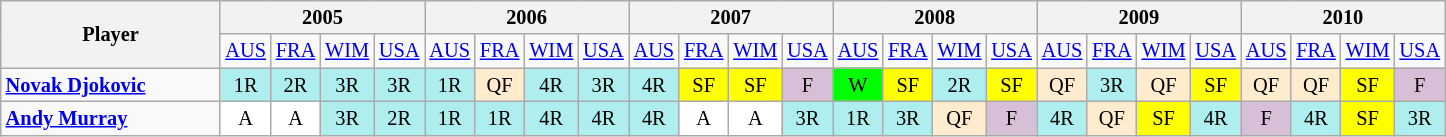<table class=wikitable style=text-align:center;font-size:85%>
<tr>
<th rowspan="2" style="width:140px;">Player</th>
<th colspan=4>2005</th>
<th colspan=4>2006</th>
<th colspan=4>2007</th>
<th colspan=4>2008</th>
<th colspan=4>2009</th>
<th colspan=4>2010</th>
</tr>
<tr>
<td><a href='#'>AUS</a></td>
<td><a href='#'>FRA</a></td>
<td><a href='#'>WIM</a></td>
<td><a href='#'>USA</a></td>
<td><a href='#'>AUS</a></td>
<td><a href='#'>FRA</a></td>
<td><a href='#'>WIM</a></td>
<td><a href='#'>USA</a></td>
<td><a href='#'>AUS</a></td>
<td><a href='#'>FRA</a></td>
<td><a href='#'>WIM</a></td>
<td><a href='#'>USA</a></td>
<td><a href='#'>AUS</a></td>
<td><a href='#'>FRA</a></td>
<td><a href='#'>WIM</a></td>
<td><a href='#'>USA</a></td>
<td><a href='#'>AUS</a></td>
<td><a href='#'>FRA</a></td>
<td><a href='#'>WIM</a></td>
<td><a href='#'>USA</a></td>
<td><a href='#'>AUS</a></td>
<td><a href='#'>FRA</a></td>
<td><a href='#'>WIM</a></td>
<td><a href='#'>USA</a></td>
</tr>
<tr>
<td align=left><strong> <a href='#'>Novak Djokovic</a></strong></td>
<td bgcolor=#afeeee>1R</td>
<td bgcolor=#afeeee>2R</td>
<td bgcolor=#afeeee>3R</td>
<td bgcolor=#afeeee>3R</td>
<td bgcolor=#afeeee>1R</td>
<td bgcolor=#ffebcd>QF</td>
<td bgcolor=#afeeee>4R</td>
<td bgcolor=#afeeee>3R</td>
<td bgcolor=#afeeee>4R</td>
<td bgcolor=yellow>SF</td>
<td bgcolor=yellow>SF</td>
<td bgcolor=thistle>F</td>
<td bgcolor=lime>W</td>
<td bgcolor=yellow>SF</td>
<td bgcolor=#afeeee>2R</td>
<td bgcolor=yellow>SF</td>
<td bgcolor=#ffebcd>QF</td>
<td bgcolor=#afeeee>3R</td>
<td bgcolor=#ffebcd>QF</td>
<td bgcolor=yellow>SF</td>
<td bgcolor=#ffebcd>QF</td>
<td bgcolor=#ffebcd>QF</td>
<td bgcolor=yellow>SF</td>
<td bgcolor=thistle>F</td>
</tr>
<tr>
<td align=left><strong> <a href='#'>Andy Murray</a></strong></td>
<td bgcolor=white>A</td>
<td bgcolor=white>A</td>
<td style="background:#afeeee;">3R</td>
<td style="background:#afeeee;">2R</td>
<td style="background:#afeeee;">1R</td>
<td style="background:#afeeee;">1R</td>
<td style="background:#afeeee;">4R</td>
<td style="background:#afeeee;">4R</td>
<td style="background:#afeeee;">4R</td>
<td bgcolor=white>A</td>
<td bgcolor=white>A</td>
<td style="background:#afeeee;">3R</td>
<td style="background:#afeeee;">1R</td>
<td style="background:#afeeee;">3R</td>
<td style="background:#ffebcd;">QF</td>
<td style="background:thistle;">F</td>
<td style="background:#afeeee;">4R</td>
<td style="background:#ffebcd;">QF</td>
<td style="background:yellow;">SF</td>
<td style="background:#afeeee;">4R</td>
<td style="background:thistle;">F</td>
<td style="background:#afeeee;">4R</td>
<td style="background:yellow;">SF</td>
<td style="background:#afeeee;">3R</td>
</tr>
</table>
